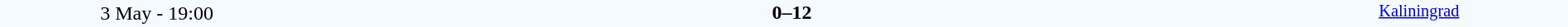<table style="width: 100%; background:#F5FAFF;" cellspacing="0">
<tr>
<td align=center rowspan=3 width=20%>3 May - 19:00</td>
</tr>
<tr>
<td width=24% align=right></td>
<td align=center width=13%><strong>0–12</strong></td>
<td width=24%></td>
<td style=font-size:85% rowspan=3 valign=top align=center><a href='#'>Kaliningrad</a></td>
</tr>
<tr style=font-size:85%>
<td align=right valign=top></td>
<td></td>
<td></td>
</tr>
</table>
